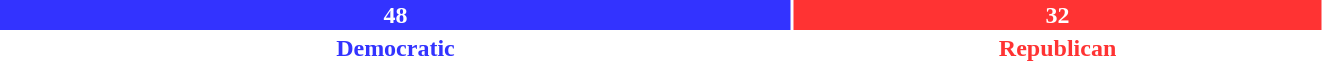<table style="width:70%">
<tr>
<td scope="row" colspan="2" style="text-align:center"></td>
</tr>
<tr>
<td scope="row" style="background:#3333FF; width:60%; text-align:center; color:white"><strong>48</strong></td>
<td style="background:#FF3333; width:40%; text-align:center; color:white"><strong>32</strong></td>
</tr>
<tr>
<td scope="row" style="text-align:center; color:#3333FF"><strong>Democratic</strong></td>
<td style="text-align:center; color:#FF3333"><strong>Republican</strong></td>
</tr>
</table>
